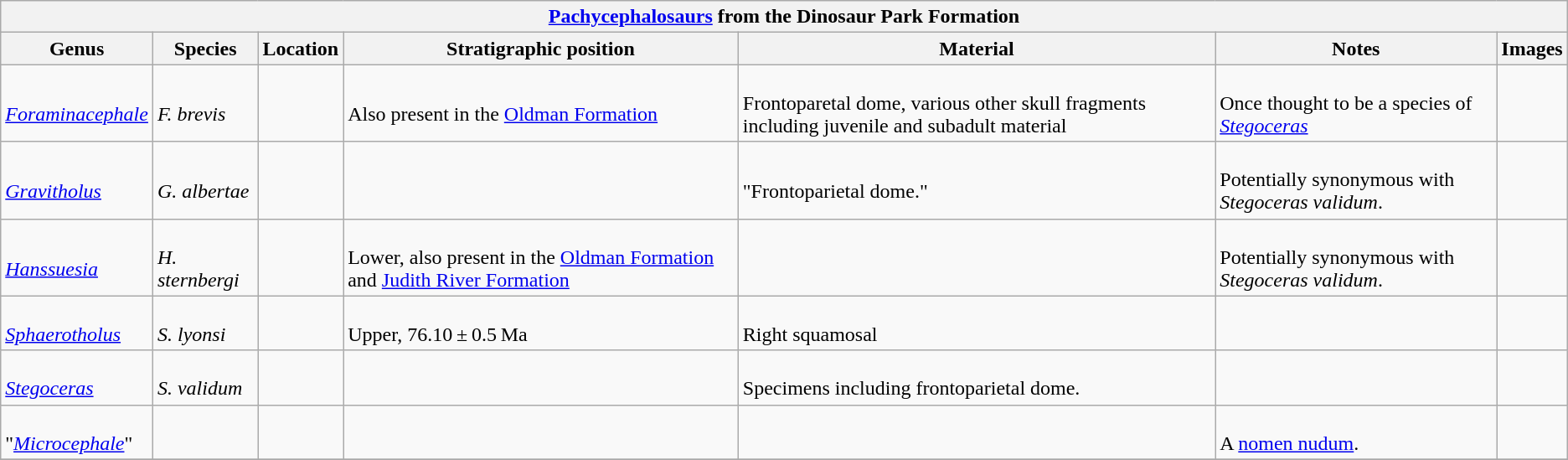<table class="wikitable" align="center">
<tr>
<th colspan="7" align="center"><strong><a href='#'>Pachycephalosaurs</a> from the Dinosaur Park Formation</strong></th>
</tr>
<tr>
<th>Genus</th>
<th>Species</th>
<th>Location</th>
<th>Stratigraphic position</th>
<th>Material</th>
<th>Notes</th>
<th>Images</th>
</tr>
<tr>
<td><br><em><a href='#'>Foraminacephale</a></em></td>
<td><br><em>F. brevis</em></td>
<td></td>
<td><br>Also present in the <a href='#'>Oldman Formation</a></td>
<td><br>Frontoparetal dome, various other skull fragments including juvenile and subadult material</td>
<td><br>Once thought to be a species of <em><a href='#'>Stegoceras</a></em></td>
<td><br></td>
</tr>
<tr>
<td><br><em><a href='#'>Gravitholus</a></em></td>
<td><br><em>G. albertae</em></td>
<td></td>
<td></td>
<td><br>"Frontoparietal dome."</td>
<td><br>Potentially synonymous with <em>Stegoceras validum</em>.</td>
<td><br></td>
</tr>
<tr>
<td><br><em><a href='#'>Hanssuesia</a></em></td>
<td><br><em>H. sternbergi</em></td>
<td></td>
<td><br>Lower, also present in the <a href='#'>Oldman Formation</a> and <a href='#'>Judith River Formation</a></td>
<td></td>
<td><br>Potentially synonymous with <em>Stegoceras validum</em>.</td>
<td><br></td>
</tr>
<tr>
<td><br><em><a href='#'>Sphaerotholus</a></em></td>
<td><br><em>S. lyonsi</em></td>
<td></td>
<td><br>Upper, 76.10 ± 0.5 Ma</td>
<td><br>Right squamosal</td>
<td></td>
<td></td>
</tr>
<tr>
<td><br><em><a href='#'>Stegoceras</a></em></td>
<td><br><em>S. validum</em></td>
<td></td>
<td></td>
<td><br>Specimens including frontoparietal dome.</td>
<td></td>
<td><br></td>
</tr>
<tr>
<td><br>"<em><a href='#'>Microcephale</a></em>"</td>
<td></td>
<td></td>
<td></td>
<td></td>
<td><br>A <a href='#'>nomen nudum</a>.</td>
<td></td>
</tr>
<tr>
</tr>
</table>
